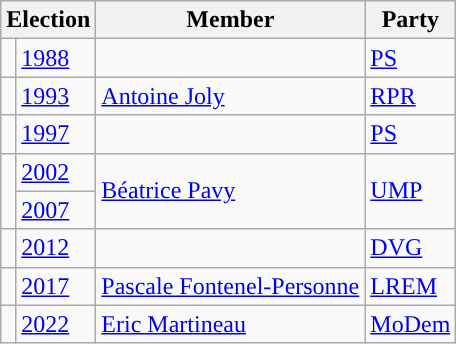<table class="wikitable">
<tr>
<th colspan="2">Election</th>
<th>Member</th>
<th>Party</th>
</tr>
<tr>
<td style="background-color: "></td>
<td><a href='#'>1988</a></td>
<td></td>
<td><a href='#'>PS</a></td>
</tr>
<tr>
<td style="background-color: "></td>
<td><a href='#'>1993</a></td>
<td><a href='#'>Antoine Joly</a></td>
<td><a href='#'>RPR</a></td>
</tr>
<tr>
<td style="background-color: "></td>
<td><a href='#'>1997</a></td>
<td></td>
<td><a href='#'>PS</a></td>
</tr>
<tr>
<td rowspan=2 style="background-color: "></td>
<td><a href='#'>2002</a></td>
<td rowspan=2><a href='#'>Béatrice Pavy</a></td>
<td rowspan=2><a href='#'>UMP</a></td>
</tr>
<tr>
<td><a href='#'>2007</a></td>
</tr>
<tr>
<td style="background-color: "></td>
<td><a href='#'>2012</a></td>
<td></td>
<td><a href='#'>DVG</a></td>
</tr>
<tr>
<td style="background-color: "></td>
<td><a href='#'>2017</a></td>
<td><a href='#'>Pascale Fontenel-Personne</a></td>
<td><a href='#'>LREM</a></td>
</tr>
<tr>
<td style="background-color: "></td>
<td><a href='#'>2022</a></td>
<td><a href='#'>Eric Martineau</a></td>
<td><a href='#'>MoDem</a></td>
</tr>
</table>
